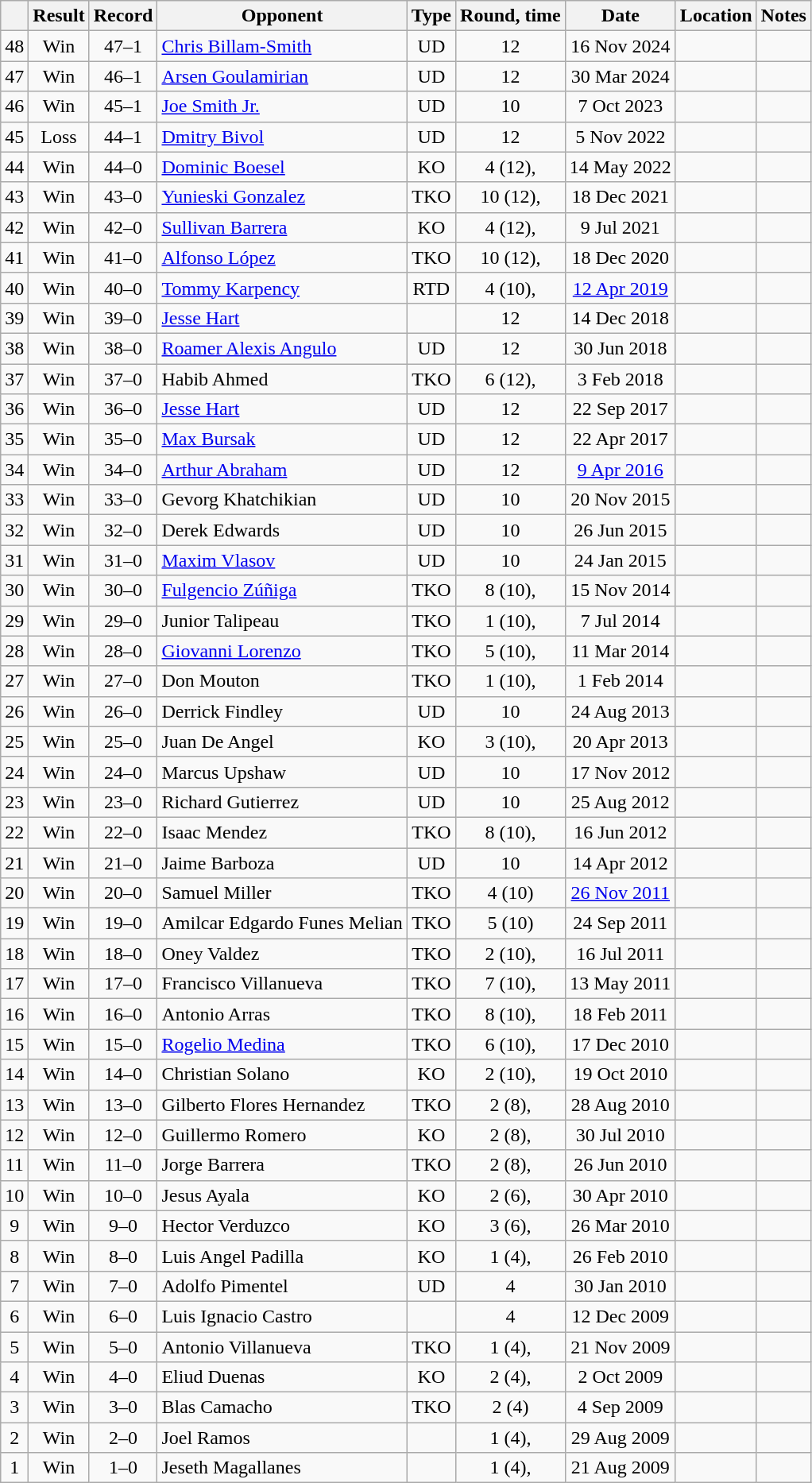<table class=wikitable style=text-align:center>
<tr>
<th></th>
<th>Result</th>
<th>Record</th>
<th>Opponent</th>
<th>Type</th>
<th>Round, time</th>
<th>Date</th>
<th>Location</th>
<th>Notes</th>
</tr>
<tr>
<td>48</td>
<td>Win</td>
<td>47–1</td>
<td align=left><a href='#'>Chris Billam-Smith</a></td>
<td>UD</td>
<td>12</td>
<td>16 Nov 2024</td>
<td align=left></td>
<td align=left></td>
</tr>
<tr>
<td>47</td>
<td>Win</td>
<td>46–1</td>
<td align=left><a href='#'>Arsen Goulamirian</a></td>
<td>UD</td>
<td>12</td>
<td>30 Mar 2024</td>
<td align=left></td>
<td align=left></td>
</tr>
<tr>
<td>46</td>
<td>Win</td>
<td>45–1</td>
<td align=left><a href='#'>Joe Smith Jr.</a></td>
<td>UD</td>
<td>10</td>
<td>7 Oct 2023</td>
<td align=left></td>
<td align=left></td>
</tr>
<tr>
<td>45</td>
<td>Loss</td>
<td>44–1</td>
<td align=left><a href='#'>Dmitry Bivol</a></td>
<td>UD</td>
<td>12</td>
<td>5 Nov 2022</td>
<td align=left></td>
<td align=left></td>
</tr>
<tr>
<td>44</td>
<td>Win</td>
<td>44–0</td>
<td align=left><a href='#'>Dominic Boesel</a></td>
<td>KO</td>
<td>4 (12), </td>
<td>14 May 2022</td>
<td align=left></td>
<td align=left></td>
</tr>
<tr>
<td>43</td>
<td>Win</td>
<td>43–0</td>
<td align=left><a href='#'>Yunieski Gonzalez</a></td>
<td>TKO</td>
<td>10 (12), </td>
<td>18 Dec 2021</td>
<td align=left></td>
<td align=left></td>
</tr>
<tr>
<td>42</td>
<td>Win</td>
<td>42–0</td>
<td align=left><a href='#'>Sullivan Barrera</a></td>
<td>KO</td>
<td>4 (12), </td>
<td>9 Jul 2021</td>
<td align=left></td>
<td align=left></td>
</tr>
<tr>
<td>41</td>
<td>Win</td>
<td>41–0</td>
<td align=left><a href='#'>Alfonso López</a></td>
<td>TKO</td>
<td>10 (12), </td>
<td>18 Dec 2020</td>
<td align=left></td>
<td align=left></td>
</tr>
<tr>
<td>40</td>
<td>Win</td>
<td>40–0</td>
<td align=left><a href='#'>Tommy Karpency</a></td>
<td>RTD</td>
<td>4 (10), </td>
<td><a href='#'>12 Apr 2019</a></td>
<td align=left></td>
<td align=left></td>
</tr>
<tr>
<td>39</td>
<td>Win</td>
<td>39–0</td>
<td align=left><a href='#'>Jesse Hart</a></td>
<td></td>
<td>12</td>
<td>14 Dec 2018</td>
<td align=left></td>
<td align=left></td>
</tr>
<tr>
<td>38</td>
<td>Win</td>
<td>38–0</td>
<td align=left><a href='#'>Roamer Alexis Angulo</a></td>
<td>UD</td>
<td>12</td>
<td>30 Jun 2018</td>
<td align=left></td>
<td align=left></td>
</tr>
<tr>
<td>37</td>
<td>Win</td>
<td>37–0</td>
<td align=left>Habib Ahmed</td>
<td>TKO</td>
<td>6 (12), </td>
<td>3 Feb 2018</td>
<td align=left></td>
<td align=left></td>
</tr>
<tr>
<td>36</td>
<td>Win</td>
<td>36–0</td>
<td align=left><a href='#'>Jesse Hart</a></td>
<td>UD</td>
<td>12</td>
<td>22 Sep 2017</td>
<td align=left></td>
<td align=left></td>
</tr>
<tr>
<td>35</td>
<td>Win</td>
<td>35–0</td>
<td align=left><a href='#'>Max Bursak</a></td>
<td>UD</td>
<td>12</td>
<td>22 Apr 2017</td>
<td align=left></td>
<td align=left></td>
</tr>
<tr>
<td>34</td>
<td>Win</td>
<td>34–0</td>
<td align=left><a href='#'>Arthur Abraham</a></td>
<td>UD</td>
<td>12</td>
<td><a href='#'>9 Apr 2016</a></td>
<td align=left></td>
<td align=left></td>
</tr>
<tr>
<td>33</td>
<td>Win</td>
<td>33–0</td>
<td align=left>Gevorg Khatchikian</td>
<td>UD</td>
<td>10</td>
<td>20 Nov 2015</td>
<td align=left></td>
<td align=left></td>
</tr>
<tr>
<td>32</td>
<td>Win</td>
<td>32–0</td>
<td align=left>Derek Edwards</td>
<td>UD</td>
<td>10</td>
<td>26 Jun 2015</td>
<td align=left></td>
<td align=left></td>
</tr>
<tr>
<td>31</td>
<td>Win</td>
<td>31–0</td>
<td align=left><a href='#'>Maxim Vlasov</a></td>
<td>UD</td>
<td>10</td>
<td>24 Jan 2015</td>
<td align=left></td>
<td align=left></td>
</tr>
<tr>
<td>30</td>
<td>Win</td>
<td>30–0</td>
<td align=left><a href='#'>Fulgencio Zúñiga</a></td>
<td>TKO</td>
<td>8 (10), </td>
<td>15 Nov 2014</td>
<td align=left></td>
<td align=left></td>
</tr>
<tr>
<td>29</td>
<td>Win</td>
<td>29–0</td>
<td align=left>Junior Talipeau</td>
<td>TKO</td>
<td>1 (10), </td>
<td>7 Jul 2014</td>
<td align=left></td>
<td align=left></td>
</tr>
<tr>
<td>28</td>
<td>Win</td>
<td>28–0</td>
<td align=left><a href='#'>Giovanni Lorenzo</a></td>
<td>TKO</td>
<td>5 (10), </td>
<td>11 Mar 2014</td>
<td align=left></td>
<td align=left></td>
</tr>
<tr>
<td>27</td>
<td>Win</td>
<td>27–0</td>
<td align=left>Don Mouton</td>
<td>TKO</td>
<td>1 (10), </td>
<td>1 Feb 2014</td>
<td align=left></td>
<td align=left></td>
</tr>
<tr>
<td>26</td>
<td>Win</td>
<td>26–0</td>
<td align=left>Derrick Findley</td>
<td>UD</td>
<td>10</td>
<td>24 Aug 2013</td>
<td align=left></td>
<td align=left></td>
</tr>
<tr>
<td>25</td>
<td>Win</td>
<td>25–0</td>
<td align=left>Juan De Angel</td>
<td>KO</td>
<td>3 (10), </td>
<td>20 Apr 2013</td>
<td align=left></td>
<td align=left></td>
</tr>
<tr>
<td>24</td>
<td>Win</td>
<td>24–0</td>
<td align=left>Marcus Upshaw</td>
<td>UD</td>
<td>10</td>
<td>17 Nov 2012</td>
<td align=left></td>
<td align=left></td>
</tr>
<tr>
<td>23</td>
<td>Win</td>
<td>23–0</td>
<td align=left>Richard Gutierrez</td>
<td>UD</td>
<td>10</td>
<td>25 Aug 2012</td>
<td align=left></td>
<td align=left></td>
</tr>
<tr>
<td>22</td>
<td>Win</td>
<td>22–0</td>
<td align=left>Isaac Mendez</td>
<td>TKO</td>
<td>8 (10), </td>
<td>16 Jun 2012</td>
<td align=left></td>
<td align=left></td>
</tr>
<tr>
<td>21</td>
<td>Win</td>
<td>21–0</td>
<td align=left>Jaime Barboza</td>
<td>UD</td>
<td>10</td>
<td>14 Apr 2012</td>
<td align=left></td>
<td align=left></td>
</tr>
<tr>
<td>20</td>
<td>Win</td>
<td>20–0</td>
<td align=left>Samuel Miller</td>
<td>TKO</td>
<td>4 (10)</td>
<td><a href='#'>26 Nov 2011</a></td>
<td align=left></td>
<td align=left></td>
</tr>
<tr>
<td>19</td>
<td>Win</td>
<td>19–0</td>
<td align=left>Amilcar Edgardo Funes Melian</td>
<td>TKO</td>
<td>5 (10)</td>
<td>24 Sep 2011</td>
<td align=left></td>
<td align=left></td>
</tr>
<tr>
<td>18</td>
<td>Win</td>
<td>18–0</td>
<td align=left>Oney Valdez</td>
<td>TKO</td>
<td>2 (10), </td>
<td>16 Jul 2011</td>
<td align=left></td>
<td align=left></td>
</tr>
<tr>
<td>17</td>
<td>Win</td>
<td>17–0</td>
<td align=left>Francisco Villanueva</td>
<td>TKO</td>
<td>7 (10), </td>
<td>13 May 2011</td>
<td align=left></td>
<td align=left></td>
</tr>
<tr>
<td>16</td>
<td>Win</td>
<td>16–0</td>
<td align=left>Antonio Arras</td>
<td>TKO</td>
<td>8 (10), </td>
<td>18 Feb 2011</td>
<td align=left></td>
<td align=left></td>
</tr>
<tr>
<td>15</td>
<td>Win</td>
<td>15–0</td>
<td align=left><a href='#'>Rogelio Medina</a></td>
<td>TKO</td>
<td>6 (10), </td>
<td>17 Dec 2010</td>
<td align=left></td>
<td align=left></td>
</tr>
<tr>
<td>14</td>
<td>Win</td>
<td>14–0</td>
<td align=left>Christian Solano</td>
<td>KO</td>
<td>2 (10), </td>
<td>19 Oct 2010</td>
<td align=left></td>
<td align=left></td>
</tr>
<tr>
<td>13</td>
<td>Win</td>
<td>13–0</td>
<td align=left>Gilberto Flores Hernandez</td>
<td>TKO</td>
<td>2 (8), </td>
<td>28 Aug 2010</td>
<td align=left></td>
<td align=left></td>
</tr>
<tr>
<td>12</td>
<td>Win</td>
<td>12–0</td>
<td align=left>Guillermo Romero</td>
<td>KO</td>
<td>2 (8), </td>
<td>30 Jul 2010</td>
<td align=left></td>
<td align=left></td>
</tr>
<tr>
<td>11</td>
<td>Win</td>
<td>11–0</td>
<td align=left>Jorge Barrera</td>
<td>TKO</td>
<td>2 (8), </td>
<td>26 Jun 2010</td>
<td align=left></td>
<td align=left></td>
</tr>
<tr>
<td>10</td>
<td>Win</td>
<td>10–0</td>
<td align=left>Jesus Ayala</td>
<td>KO</td>
<td>2 (6), </td>
<td>30 Apr 2010</td>
<td align=left></td>
<td align=left></td>
</tr>
<tr>
<td>9</td>
<td>Win</td>
<td>9–0</td>
<td align=left>Hector Verduzco</td>
<td>KO</td>
<td>3 (6), </td>
<td>26 Mar 2010</td>
<td align=left></td>
<td align=left></td>
</tr>
<tr>
<td>8</td>
<td>Win</td>
<td>8–0</td>
<td align=left>Luis Angel Padilla</td>
<td>KO</td>
<td>1 (4), </td>
<td>26 Feb 2010</td>
<td align=left></td>
<td align=left></td>
</tr>
<tr>
<td>7</td>
<td>Win</td>
<td>7–0</td>
<td align=left>Adolfo Pimentel</td>
<td>UD</td>
<td>4</td>
<td>30 Jan 2010</td>
<td align=left></td>
<td align=left></td>
</tr>
<tr>
<td>6</td>
<td>Win</td>
<td>6–0</td>
<td align=left>Luis Ignacio Castro</td>
<td></td>
<td>4</td>
<td>12 Dec 2009</td>
<td align=left></td>
<td align=left></td>
</tr>
<tr>
<td>5</td>
<td>Win</td>
<td>5–0</td>
<td align=left>Antonio Villanueva</td>
<td>TKO</td>
<td>1 (4), </td>
<td>21 Nov 2009</td>
<td align=left></td>
<td align=left></td>
</tr>
<tr>
<td>4</td>
<td>Win</td>
<td>4–0</td>
<td align=left>Eliud Duenas</td>
<td>KO</td>
<td>2 (4), </td>
<td>2 Oct 2009</td>
<td align=left></td>
<td align=left></td>
</tr>
<tr>
<td>3</td>
<td>Win</td>
<td>3–0</td>
<td align=left>Blas Camacho</td>
<td>TKO</td>
<td>2 (4)</td>
<td>4 Sep 2009</td>
<td align=left></td>
<td align=left></td>
</tr>
<tr>
<td>2</td>
<td>Win</td>
<td>2–0</td>
<td align=left>Joel Ramos</td>
<td></td>
<td>1 (4), </td>
<td>29 Aug 2009</td>
<td align=left></td>
<td align=left></td>
</tr>
<tr>
<td>1</td>
<td>Win</td>
<td>1–0</td>
<td align=left>Jeseth Magallanes</td>
<td></td>
<td>1 (4), </td>
<td>21 Aug 2009</td>
<td align=left></td>
<td align=left></td>
</tr>
</table>
